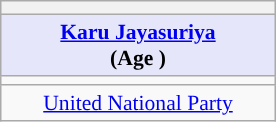<table class=wikitable style="margin:1em auto; font-size:90%; text-align:center;">
<tr>
<th style="font-size:135%; width:175px; background:"><a href='#'></a></th>
</tr>
<tr>
<th style="background:lavender;"><strong><a href='#'>Karu Jayasuriya</a></strong><br>(Age )</th>
</tr>
<tr>
<td></td>
</tr>
<tr>
<td><a href='#'>United National Party</a><br></td>
</tr>
</table>
